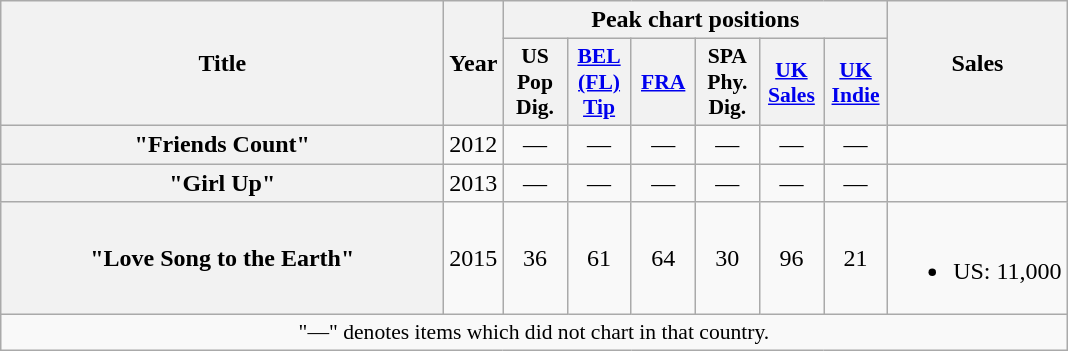<table class="wikitable plainrowheaders" style="text-align:center;">
<tr>
<th scope="col" rowspan="2" style="width:18em;">Title</th>
<th scope="col" rowspan="2">Year</th>
<th scope="col" colspan="6">Peak chart positions</th>
<th scope="col" rowspan="2">Sales</th>
</tr>
<tr>
<th scope="col" style="width:2.5em;font-size:90%;">US<br>Pop Dig.<br></th>
<th scope="col" style="width:2.5em;font-size:90%;"><a href='#'>BEL (FL)<br>Tip</a><br></th>
<th scope="col" style="width:2.5em;font-size:90%;"><a href='#'>FRA</a><br></th>
<th scope="col" style="width:2.5em;font-size:90%;">SPA<br>Phy. Dig.<br></th>
<th scope="col" style="width:2.5em;font-size:90%;"><a href='#'>UK<br>Sales</a><br></th>
<th scope="col" style="width:2.5em;font-size:90%;"><a href='#'>UK<br>Indie</a><br></th>
</tr>
<tr>
<th scope="row">"Friends Count"</th>
<td>2012</td>
<td>—</td>
<td>—</td>
<td>—</td>
<td>—</td>
<td>—</td>
<td>—</td>
<td></td>
</tr>
<tr>
<th scope="row">"Girl Up"</th>
<td>2013</td>
<td>—</td>
<td>—</td>
<td>—</td>
<td>—</td>
<td>—</td>
<td>—</td>
<td></td>
</tr>
<tr>
<th scope="row">"Love Song to the Earth"<br></th>
<td>2015</td>
<td>36</td>
<td>61</td>
<td>64</td>
<td>30</td>
<td>96</td>
<td>21</td>
<td><br><ul><li>US: 11,000</li></ul></td>
</tr>
<tr>
<td colspan="9" style="text-align:center; font-size:90%;">"—" denotes items which did not chart in that country.</td>
</tr>
</table>
